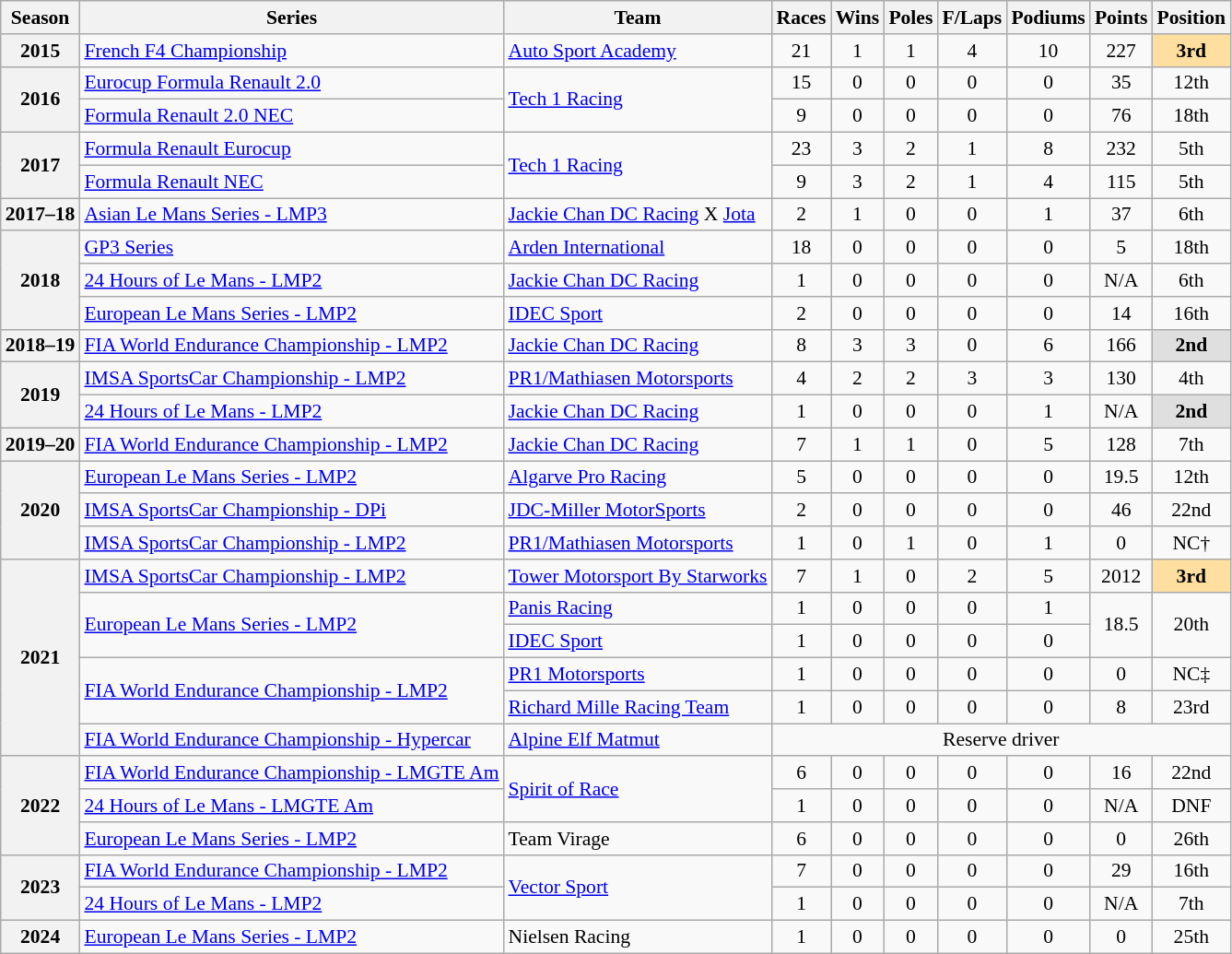<table class="wikitable" style="font-size: 90%; text-align:center">
<tr>
<th>Season</th>
<th>Series</th>
<th>Team</th>
<th>Races</th>
<th>Wins</th>
<th>Poles</th>
<th>F/Laps</th>
<th>Podiums</th>
<th>Points</th>
<th>Position</th>
</tr>
<tr>
<th>2015</th>
<td align=left><a href='#'>French F4 Championship</a></td>
<td align=left><a href='#'>Auto Sport Academy</a></td>
<td>21</td>
<td>1</td>
<td>1</td>
<td>4</td>
<td>10</td>
<td>227</td>
<td style="background:#FFDF9F;"><strong>3rd</strong></td>
</tr>
<tr>
<th rowspan=2>2016</th>
<td align=left><a href='#'>Eurocup Formula Renault 2.0</a></td>
<td align=left rowspan=2><a href='#'>Tech 1 Racing</a></td>
<td>15</td>
<td>0</td>
<td>0</td>
<td>0</td>
<td>0</td>
<td>35</td>
<td>12th</td>
</tr>
<tr>
<td align=left><a href='#'>Formula Renault 2.0 NEC</a></td>
<td>9</td>
<td>0</td>
<td>0</td>
<td>0</td>
<td>0</td>
<td>76</td>
<td>18th</td>
</tr>
<tr>
<th rowspan=2>2017</th>
<td align=left><a href='#'>Formula Renault Eurocup</a></td>
<td align=left  rowspan=2><a href='#'>Tech 1 Racing</a></td>
<td>23</td>
<td>3</td>
<td>2</td>
<td>1</td>
<td>8</td>
<td>232</td>
<td>5th</td>
</tr>
<tr>
<td align=left><a href='#'>Formula Renault NEC</a></td>
<td>9</td>
<td>3</td>
<td>2</td>
<td>1</td>
<td>4</td>
<td>115</td>
<td>5th</td>
</tr>
<tr>
<th>2017–18</th>
<td align=left><a href='#'>Asian Le Mans Series - LMP3</a></td>
<td align=left><a href='#'>Jackie Chan DC Racing</a> X <a href='#'>Jota</a></td>
<td>2</td>
<td>1</td>
<td>0</td>
<td>0</td>
<td>1</td>
<td>37</td>
<td>6th</td>
</tr>
<tr>
<th rowspan=3>2018</th>
<td align=left><a href='#'>GP3 Series</a></td>
<td align=left><a href='#'>Arden International</a></td>
<td>18</td>
<td>0</td>
<td>0</td>
<td>0</td>
<td>0</td>
<td>5</td>
<td>18th</td>
</tr>
<tr>
<td align=left><a href='#'>24 Hours of Le Mans - LMP2</a></td>
<td align=left><a href='#'>Jackie Chan DC Racing</a></td>
<td>1</td>
<td>0</td>
<td>0</td>
<td>0</td>
<td>0</td>
<td>N/A</td>
<td>6th</td>
</tr>
<tr>
<td align=left><a href='#'>European Le Mans Series - LMP2</a></td>
<td align=left><a href='#'>IDEC Sport</a></td>
<td>2</td>
<td>0</td>
<td>0</td>
<td>0</td>
<td>0</td>
<td>14</td>
<td>16th</td>
</tr>
<tr>
<th>2018–19</th>
<td align=left><a href='#'>FIA World Endurance Championship - LMP2</a></td>
<td align=left><a href='#'>Jackie Chan DC Racing</a></td>
<td>8</td>
<td>3</td>
<td>3</td>
<td>0</td>
<td>6</td>
<td>166</td>
<td style="background:#DFDFDF;"><strong>2nd</strong></td>
</tr>
<tr>
<th rowspan=2>2019</th>
<td align=left><a href='#'>IMSA SportsCar Championship - LMP2</a></td>
<td align=left><a href='#'>PR1/Mathiasen Motorsports</a></td>
<td>4</td>
<td>2</td>
<td>2</td>
<td>3</td>
<td>3</td>
<td>130</td>
<td>4th</td>
</tr>
<tr>
<td align=left><a href='#'>24 Hours of Le Mans - LMP2</a></td>
<td align=left><a href='#'>Jackie Chan DC Racing</a></td>
<td>1</td>
<td>0</td>
<td>0</td>
<td>0</td>
<td>1</td>
<td>N/A</td>
<td style="background:#DFDFDF;"><strong>2nd</strong></td>
</tr>
<tr>
<th>2019–20</th>
<td align=left><a href='#'>FIA World Endurance Championship - LMP2</a></td>
<td align=left><a href='#'>Jackie Chan DC Racing</a></td>
<td>7</td>
<td>1</td>
<td>1</td>
<td>0</td>
<td>5</td>
<td>128</td>
<td>7th</td>
</tr>
<tr>
<th rowspan=3>2020</th>
<td align=left><a href='#'>European Le Mans Series - LMP2</a></td>
<td align=left><a href='#'>Algarve Pro Racing</a></td>
<td>5</td>
<td>0</td>
<td>0</td>
<td>0</td>
<td>0</td>
<td>19.5</td>
<td>12th</td>
</tr>
<tr>
<td align=left><a href='#'>IMSA SportsCar Championship - DPi</a></td>
<td align=left><a href='#'>JDC-Miller MotorSports</a></td>
<td>2</td>
<td>0</td>
<td>0</td>
<td>0</td>
<td>0</td>
<td>46</td>
<td>22nd</td>
</tr>
<tr>
<td align=left><a href='#'>IMSA SportsCar Championship - LMP2</a></td>
<td align=left><a href='#'>PR1/Mathiasen Motorsports</a></td>
<td>1</td>
<td>0</td>
<td>1</td>
<td>0</td>
<td>1</td>
<td>0</td>
<td>NC†</td>
</tr>
<tr>
<th rowspan=6>2021</th>
<td align=left><a href='#'>IMSA SportsCar Championship - LMP2</a></td>
<td align=left><a href='#'>Tower Motorsport By Starworks</a></td>
<td>7</td>
<td>1</td>
<td>0</td>
<td>2</td>
<td>5</td>
<td>2012</td>
<td style="background:#FFDF9F;"><strong>3rd</strong></td>
</tr>
<tr>
<td align=left rowspan=2><a href='#'>European Le Mans Series - LMP2</a></td>
<td align=left><a href='#'>Panis Racing</a></td>
<td>1</td>
<td>0</td>
<td>0</td>
<td>0</td>
<td>1</td>
<td rowspan=2>18.5</td>
<td rowspan=2>20th</td>
</tr>
<tr>
<td align=left><a href='#'>IDEC Sport</a></td>
<td>1</td>
<td>0</td>
<td>0</td>
<td>0</td>
<td>0</td>
</tr>
<tr>
<td align=left rowspan=2><a href='#'>FIA World Endurance Championship - LMP2</a></td>
<td align=left><a href='#'>PR1 Motorsports</a></td>
<td>1</td>
<td>0</td>
<td>0</td>
<td>0</td>
<td>0</td>
<td>0</td>
<td>NC‡</td>
</tr>
<tr>
<td align=left><a href='#'>Richard Mille Racing Team</a></td>
<td>1</td>
<td>0</td>
<td>0</td>
<td>0</td>
<td>0</td>
<td>8</td>
<td>23rd</td>
</tr>
<tr>
<td align=left><a href='#'>FIA World Endurance Championship - Hypercar</a></td>
<td align=left><a href='#'>Alpine Elf Matmut</a></td>
<td colspan="7">Reserve driver</td>
</tr>
<tr>
<th rowspan="3">2022</th>
<td align=left><a href='#'>FIA World Endurance Championship - LMGTE Am</a></td>
<td rowspan="2" align="left"><a href='#'>Spirit of Race</a></td>
<td>6</td>
<td>0</td>
<td>0</td>
<td>0</td>
<td>0</td>
<td>16</td>
<td>22nd</td>
</tr>
<tr>
<td align=left><a href='#'>24 Hours of Le Mans - LMGTE Am</a></td>
<td>1</td>
<td>0</td>
<td>0</td>
<td>0</td>
<td>0</td>
<td>N/A</td>
<td>DNF</td>
</tr>
<tr>
<td align=left><a href='#'>European Le Mans Series - LMP2</a></td>
<td align=left>Team Virage</td>
<td>6</td>
<td>0</td>
<td>0</td>
<td>0</td>
<td>0</td>
<td>0</td>
<td>26th</td>
</tr>
<tr>
<th rowspan="2">2023</th>
<td align="left"><a href='#'>FIA World Endurance Championship - LMP2</a></td>
<td rowspan="2" align="left"><a href='#'>Vector Sport</a></td>
<td>7</td>
<td>0</td>
<td>0</td>
<td>0</td>
<td>0</td>
<td>29</td>
<td>16th</td>
</tr>
<tr>
<td align=left><a href='#'>24 Hours of Le Mans - LMP2</a></td>
<td>1</td>
<td>0</td>
<td>0</td>
<td>0</td>
<td>0</td>
<td>N/A</td>
<td>7th</td>
</tr>
<tr>
<th>2024</th>
<td align=left><a href='#'>European Le Mans Series - LMP2</a></td>
<td align=left>Nielsen Racing</td>
<td>1</td>
<td>0</td>
<td>0</td>
<td>0</td>
<td>0</td>
<td>0</td>
<td>25th</td>
</tr>
</table>
